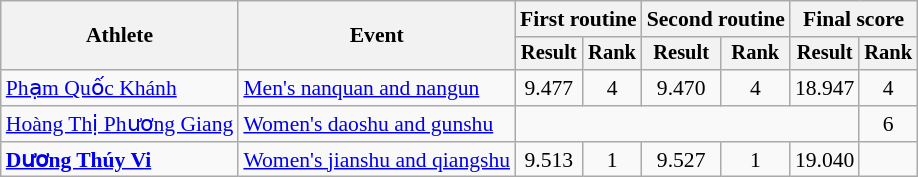<table class=wikitable style=font-size:90%;text-align:center>
<tr>
<th rowspan="2">Athlete</th>
<th rowspan="2">Event</th>
<th colspan="2">First routine</th>
<th colspan="2">Second routine</th>
<th colspan="2">Final score</th>
</tr>
<tr style="font-size:95%">
<th>Result</th>
<th>Rank</th>
<th>Result</th>
<th>Rank</th>
<th>Result</th>
<th>Rank</th>
</tr>
<tr align=center>
<td align=left><a href='#'>Phạm Quốc Khánh</a></td>
<td align=left><a href='#'>Men's nanquan and nangun</a></td>
<td>9.477</td>
<td>4</td>
<td>9.470</td>
<td>4</td>
<td>18.947</td>
<td>4</td>
</tr>
<tr align=center>
<td align=left><a href='#'>Hoàng Thị Phương Giang</a></td>
<td align=left><a href='#'>Women's daoshu and gunshu</a></td>
<td colspan=5></td>
<td>6</td>
</tr>
<tr align=center>
<td align=left><strong><a href='#'>Dương Thúy Vi</a></strong></td>
<td align=left><a href='#'>Women's jianshu and qiangshu</a></td>
<td>9.513</td>
<td>1</td>
<td>9.527</td>
<td>1</td>
<td>19.040</td>
<td></td>
</tr>
</table>
